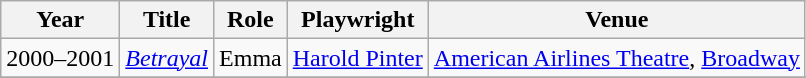<table class="wikitable unsortable">
<tr>
<th>Year</th>
<th>Title</th>
<th>Role</th>
<th>Playwright</th>
<th class="unsortable">Venue</th>
</tr>
<tr>
<td>2000–2001</td>
<td><em><a href='#'>Betrayal</a></em></td>
<td>Emma</td>
<td><a href='#'>Harold Pinter</a></td>
<td><a href='#'>American Airlines Theatre</a>, <a href='#'>Broadway</a></td>
</tr>
<tr>
</tr>
</table>
